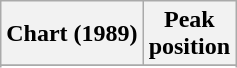<table class="wikitable sortable plainrowheaders">
<tr>
<th scope="col">Chart (1989)</th>
<th scope="col">Peak<br>position</th>
</tr>
<tr>
</tr>
<tr>
</tr>
<tr>
</tr>
</table>
